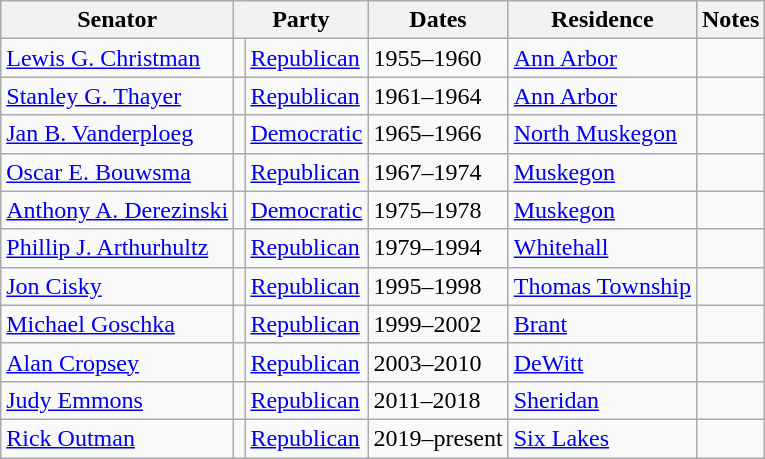<table class=wikitable>
<tr valign=bottom>
<th>Senator</th>
<th colspan="2">Party</th>
<th>Dates</th>
<th>Residence</th>
<th>Notes</th>
</tr>
<tr>
<td><a href='#'>Lewis G. Christman</a></td>
<td bgcolor=></td>
<td><a href='#'>Republican</a></td>
<td>1955–1960</td>
<td><a href='#'>Ann Arbor</a></td>
<td></td>
</tr>
<tr>
<td><a href='#'>Stanley G. Thayer</a></td>
<td bgcolor=></td>
<td><a href='#'>Republican</a></td>
<td>1961–1964</td>
<td><a href='#'>Ann Arbor</a></td>
<td></td>
</tr>
<tr>
<td><a href='#'>Jan B. Vanderploeg</a></td>
<td bgcolor=></td>
<td><a href='#'>Democratic</a></td>
<td>1965–1966</td>
<td><a href='#'>North Muskegon</a></td>
<td></td>
</tr>
<tr>
<td><a href='#'>Oscar E. Bouwsma</a></td>
<td bgcolor=></td>
<td><a href='#'>Republican</a></td>
<td>1967–1974</td>
<td><a href='#'>Muskegon</a></td>
<td></td>
</tr>
<tr>
<td><a href='#'>Anthony A. Derezinski</a></td>
<td bgcolor=></td>
<td><a href='#'>Democratic</a></td>
<td>1975–1978</td>
<td><a href='#'>Muskegon</a></td>
<td></td>
</tr>
<tr>
<td><a href='#'>Phillip J. Arthurhultz</a></td>
<td bgcolor=></td>
<td><a href='#'>Republican</a></td>
<td>1979–1994</td>
<td><a href='#'>Whitehall</a></td>
<td></td>
</tr>
<tr>
<td><a href='#'>Jon Cisky</a></td>
<td bgcolor=></td>
<td><a href='#'>Republican</a></td>
<td>1995–1998</td>
<td><a href='#'>Thomas Township</a></td>
<td></td>
</tr>
<tr>
<td><a href='#'>Michael Goschka</a></td>
<td bgcolor=></td>
<td><a href='#'>Republican</a></td>
<td>1999–2002</td>
<td><a href='#'>Brant</a></td>
<td></td>
</tr>
<tr>
<td><a href='#'>Alan Cropsey</a></td>
<td bgcolor=></td>
<td><a href='#'>Republican</a></td>
<td>2003–2010</td>
<td><a href='#'>DeWitt</a></td>
<td></td>
</tr>
<tr>
<td><a href='#'>Judy Emmons</a></td>
<td bgcolor=></td>
<td><a href='#'>Republican</a></td>
<td>2011–2018</td>
<td><a href='#'>Sheridan</a></td>
<td></td>
</tr>
<tr>
<td><a href='#'>Rick Outman</a></td>
<td bgcolor=></td>
<td><a href='#'>Republican</a></td>
<td>2019–present</td>
<td><a href='#'>Six Lakes</a></td>
<td></td>
</tr>
</table>
